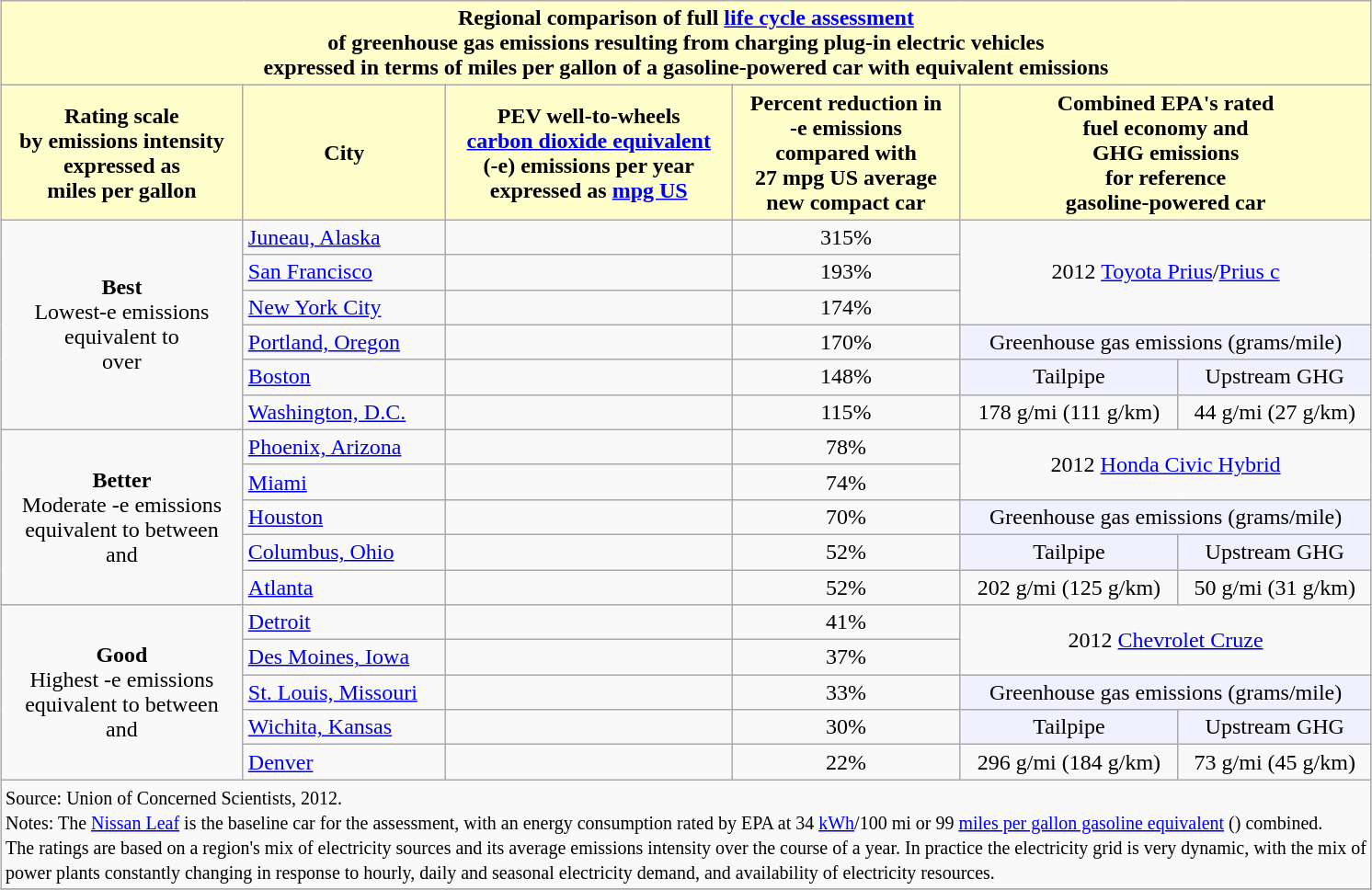<table class="wikitable" style="margin: 1em auto 1em auto">
<tr>
<th colspan="6"  style="text-align:center; background:#ffffcc;">Regional comparison of full <a href='#'>life cycle assessment</a><br>of greenhouse gas emissions resulting from charging plug-in electric vehicles<br> expressed in terms of miles per gallon of a gasoline-powered car with equivalent emissions</th>
</tr>
<tr>
<th style="background:#ffffcc;">Rating scale<br>by emissions intensity<br> expressed as<br> miles per gallon</th>
<th style="background:#ffffcc;">City</th>
<th style="background:#ffffcc;">PEV well-to-wheels<br> <a href='#'>carbon dioxide equivalent</a><br>(-e) emissions per year<br>expressed as <a href='#'>mpg US</a></th>
<th style="background:#ffffcc;">Percent reduction in<br> -e emissions<br>compared with<br>27 mpg US average<br> new compact car</th>
<th colspan="2" style="background:#ffffcc;">Combined EPA's rated<br>fuel economy and<br>GHG emissions<br>for reference<br>gasoline-powered car</th>
</tr>
<tr align=center>
<td rowspan="6"><strong>Best</strong><br> Lowest-e emissions<br>equivalent to<br>over </td>
<td align=left><a href='#'>Juneau, Alaska</a></td>
<td></td>
<td>315%</td>
<td rowspan="3" colspan="2">2012 <a href='#'>Toyota Prius</a>/<a href='#'>Prius c</a><br>  </td>
</tr>
<tr align=center>
<td align=left><a href='#'>San Francisco</a></td>
<td></td>
<td>193%</td>
</tr>
<tr align=center>
<td align=left><a href='#'>New York City</a></td>
<td></td>
<td>174%</td>
</tr>
<tr align=center>
<td align=left><a href='#'>Portland, Oregon</a></td>
<td></td>
<td>170%</td>
<td colspan="2"  style="background:#f0f0ff;">Greenhouse gas emissions (grams/mile)</td>
</tr>
<tr align=center>
<td align=left><a href='#'>Boston</a></td>
<td></td>
<td>148%</td>
<td style="background:#f0f0ff;">Tailpipe </td>
<td style="background:#f0f0ff;">Upstream GHG</td>
</tr>
<tr align=center>
<td align=left><a href='#'>Washington, D.C.</a></td>
<td></td>
<td>115%</td>
<td>178 g/mi (111 g/km)</td>
<td>44 g/mi (27 g/km)</td>
</tr>
<tr align=center>
<td rowspan="5"><strong>Better</strong><br> Moderate -e emissions <br>equivalent to between<br> and<br></td>
<td align="left"><a href='#'>Phoenix, Arizona</a></td>
<td></td>
<td>78%</td>
<td rowspan="2" colspan="2">2012 <a href='#'>Honda Civic Hybrid</a> <br> </td>
</tr>
<tr align=center>
<td align=left><a href='#'>Miami</a></td>
<td></td>
<td>74%</td>
</tr>
<tr align=center>
<td align=left><a href='#'>Houston</a></td>
<td></td>
<td>70%</td>
<td colspan="2"  style="background:#f0f0ff;">Greenhouse gas emissions (grams/mile)</td>
</tr>
<tr align=center>
<td align=left><a href='#'>Columbus, Ohio</a></td>
<td></td>
<td>52%</td>
<td style="background:#f0f0ff;">Tailpipe </td>
<td style="background:#f0f0ff;">Upstream GHG</td>
</tr>
<tr align=center>
<td align=left><a href='#'>Atlanta</a></td>
<td></td>
<td>52%</td>
<td>202 g/mi (125 g/km)</td>
<td>50 g/mi (31 g/km)</td>
</tr>
<tr align=center>
<td rowspan="5"><strong>Good</strong><br> Highest -e emissions<br> equivalent to between<br> and<br></td>
<td align="left"><a href='#'>Detroit</a></td>
<td></td>
<td>41%</td>
<td rowspan="2" colspan="2">2012 <a href='#'>Chevrolet Cruze</a> <br> </td>
</tr>
<tr align=center>
<td align=left><a href='#'>Des Moines, Iowa</a></td>
<td></td>
<td>37%</td>
</tr>
<tr align=center>
<td align=left><a href='#'>St. Louis, Missouri</a></td>
<td></td>
<td>33%</td>
<td colspan="2"  style="background:#f0f0ff;">Greenhouse gas emissions (grams/mile)</td>
</tr>
<tr align=center>
<td align=left><a href='#'>Wichita, Kansas</a></td>
<td></td>
<td>30%</td>
<td style="background:#f0f0ff;">Tailpipe </td>
<td style="background:#f0f0ff;">Upstream GHG</td>
</tr>
<tr align=center>
<td align=left><a href='#'>Denver</a></td>
<td></td>
<td>22%</td>
<td>296 g/mi (184 g/km)</td>
<td>73 g/mi (45 g/km)</td>
</tr>
<tr>
<td colspan="6"><small>Source: Union of Concerned Scientists, 2012.<br>Notes: The <a href='#'>Nissan Leaf</a> is the baseline car for the assessment, with an energy consumption rated by EPA at 34 <a href='#'>kWh</a>/100 mi or 99 <a href='#'>miles per gallon gasoline equivalent</a> () combined. <br>The ratings are based on a region's mix of electricity sources and its average emissions intensity over the course of a year. In practice the electricity grid is very dynamic, with the mix of<br> power plants constantly changing in response to hourly, daily and seasonal electricity demand, and availability of electricity resources.</small></td>
</tr>
<tr>
</tr>
</table>
